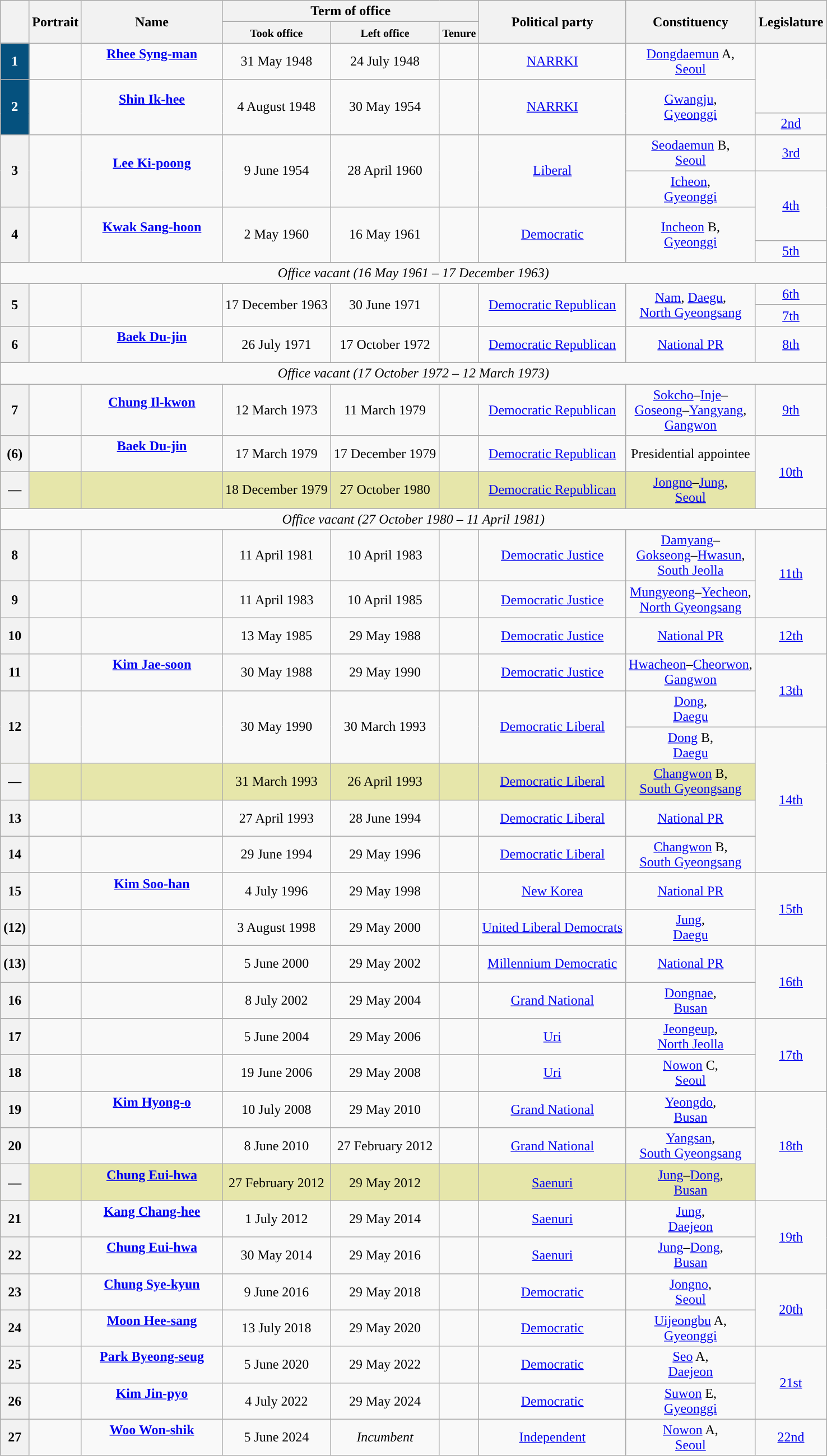<table class="wikitable" style="text-align:center">
<tr>
<th rowspan="2"></th>
<th rowspan="2">Portrait</th>
<th rowspan="2" width="160">Name<br></th>
<th colspan="3">Term of office</th>
<th rowspan="2">Political party</th>
<th rowspan="2">Constituency</th>
<th rowspan="2">Legislature<br></th>
</tr>
<tr>
<th><small>Took office</small></th>
<th><small>Left office</small></th>
<th style="width:10px"><small>Tenure</small></th>
</tr>
<tr>
<th style="background:#05517E; color:white">1</th>
<td></td>
<td><strong><a href='#'>Rhee Syng-man</a></strong><br><br></td>
<td>31 May 1948</td>
<td>24 July 1948</td>
<td><small></small></td>
<td><a href='#'>NARRKI</a></td>
<td><a href='#'>Dongdaemun</a> A,<br><a href='#'>Seoul</a></td>
<td rowspan="2"><a href='#'><br></a></td>
</tr>
<tr style="height:40px;">
<th rowspan="2" style="background:#05517E; color:white">2</th>
<td rowspan="2"></td>
<td rowspan="2"><strong><a href='#'>Shin Ik-hee</a></strong><br><br></td>
<td rowspan="2">4 August 1948</td>
<td rowspan="2">30 May 1954</td>
<td rowspan="2"><small></small></td>
<td rowspan="2"><a href='#'>NARRKI</a></td>
<td rowspan="2"><a href='#'>Gwangju</a>,<br><a href='#'>Gyeonggi</a></td>
</tr>
<tr>
<td><a href='#'>2nd </a></td>
</tr>
<tr>
<th rowspan="2" style="background:">3</th>
<td rowspan="2"></td>
<td rowspan="2"><strong><a href='#'>Lee Ki-poong</a></strong><br><br></td>
<td rowspan="2">9 June 1954</td>
<td rowspan="2">28 April 1960</td>
<td rowspan="2"><small></small></td>
<td rowspan="2"><a href='#'>Liberal</a></td>
<td><a href='#'>Seodaemun</a> B,<br><a href='#'>Seoul</a></td>
<td><a href='#'>3rd </a></td>
</tr>
<tr>
<td><a href='#'>Icheon</a>,<br><a href='#'>Gyeonggi</a></td>
<td rowspan="2"><a href='#'>4th </a></td>
</tr>
<tr style="height:40px;">
<th rowspan="2" style="background:">4</th>
<td rowspan="2"></td>
<td rowspan="2"><strong><a href='#'>Kwak Sang-hoon</a></strong><br><br></td>
<td rowspan="2">2 May 1960</td>
<td rowspan="2">16 May 1961</td>
<td rowspan="2"><small></small></td>
<td rowspan="2"><a href='#'>Democratic</a></td>
<td rowspan="2"><a href='#'>Incheon</a> B,<br><a href='#'>Gyeonggi</a></td>
</tr>
<tr>
<td><a href='#'>5th </a></td>
</tr>
<tr>
<td colspan="9"><em>Office vacant (16 May 1961 – 17 December 1963)</em></td>
</tr>
<tr>
<th rowspan="2" style="background:">5</th>
<td rowspan="2"></td>
<td rowspan="2"><strong></strong><br><br></td>
<td rowspan="2">17 December 1963</td>
<td rowspan="2">30 June 1971</td>
<td rowspan="2"><small></small></td>
<td rowspan="2"><a href='#'>Democratic Republican</a></td>
<td rowspan="2"><a href='#'>Nam</a>, <a href='#'>Daegu</a>,<br><a href='#'>North Gyeongsang</a></td>
<td><a href='#'>6th </a></td>
</tr>
<tr>
<td><a href='#'>7th </a></td>
</tr>
<tr>
<th style="background:">6</th>
<td></td>
<td><strong><a href='#'>Baek Du-jin</a></strong><br><br></td>
<td>26 July 1971</td>
<td>17 October 1972</td>
<td><small></small></td>
<td><a href='#'>Democratic Republican</a></td>
<td><a href='#'>National PR</a></td>
<td><a href='#'>8th </a></td>
</tr>
<tr>
<td colspan="9"><em>Office vacant (17 October 1972 – 12 March 1973)</em></td>
</tr>
<tr>
<th style="background:">7</th>
<td></td>
<td><strong><a href='#'>Chung Il-kwon</a></strong><br><br></td>
<td>12 March 1973</td>
<td>11 March 1979</td>
<td><small></small></td>
<td><a href='#'>Democratic Republican</a></td>
<td><a href='#'>Sokcho</a>–<a href='#'>Inje</a>–<br><a href='#'>Goseong</a>–<a href='#'>Yangyang</a>,<br><a href='#'>Gangwon</a></td>
<td><a href='#'>9th </a></td>
</tr>
<tr>
<th style="background:">(6)</th>
<td></td>
<td><strong><a href='#'>Baek Du-jin</a></strong><br><br></td>
<td>17 March 1979</td>
<td>17 December 1979</td>
<td><small></small></td>
<td><a href='#'>Democratic Republican</a></td>
<td>Presidential appointee</td>
<td rowspan="2"><a href='#'>10th </a></td>
</tr>
<tr style="background:#E6E6AA;">
<th style="background:">—</th>
<td></td>
<td><strong></strong><br><br></td>
<td>18 December 1979</td>
<td>27 October 1980</td>
<td><small></small></td>
<td><a href='#'>Democratic Republican</a></td>
<td><a href='#'>Jongno</a>–<a href='#'>Jung</a>,<br><a href='#'>Seoul</a></td>
</tr>
<tr>
<td colspan="9"><em>Office vacant (27 October 1980 – 11 April 1981)</em></td>
</tr>
<tr>
<th style="background:">8</th>
<td></td>
<td><strong></strong><br><br></td>
<td>11 April 1981</td>
<td>10 April 1983</td>
<td><small></small></td>
<td><a href='#'>Democratic Justice</a></td>
<td><a href='#'>Damyang</a>–<br><a href='#'>Gokseong</a>–<a href='#'>Hwasun</a>,<br><a href='#'>South Jeolla</a></td>
<td rowspan="2"><a href='#'>11th </a></td>
</tr>
<tr>
<th style="background:">9</th>
<td></td>
<td><strong></strong><br><br></td>
<td>11 April 1983</td>
<td>10 April 1985</td>
<td><small></small></td>
<td><a href='#'>Democratic Justice</a></td>
<td><a href='#'>Mungyeong</a>–<a href='#'>Yecheon</a>,<br><a href='#'>North Gyeongsang</a></td>
</tr>
<tr>
<th style="background:">10</th>
<td></td>
<td><strong></strong><br><br></td>
<td>13 May 1985</td>
<td>29 May 1988</td>
<td><small></small></td>
<td><a href='#'>Democratic Justice</a></td>
<td><a href='#'>National PR</a></td>
<td><a href='#'>12th </a></td>
</tr>
<tr>
<th style="background:">11</th>
<td></td>
<td><strong><a href='#'>Kim Jae-soon</a></strong><br><br></td>
<td>30 May 1988</td>
<td>29 May 1990</td>
<td><small></small></td>
<td><a href='#'>Democratic Justice</a></td>
<td><a href='#'>Hwacheon</a>–<a href='#'>Cheorwon</a>,<br><a href='#'>Gangwon</a></td>
<td rowspan="2"><a href='#'>13th </a></td>
</tr>
<tr>
<th rowspan="2" style="background:">12</th>
<td rowspan="2"></td>
<td rowspan="2"><strong></strong><br><br></td>
<td rowspan="2">30 May 1990</td>
<td rowspan="2">30 March 1993</td>
<td rowspan="2"><small></small></td>
<td rowspan="2"><a href='#'>Democratic Liberal</a></td>
<td><a href='#'>Dong</a>,<br><a href='#'>Daegu</a></td>
</tr>
<tr>
<td><a href='#'>Dong</a> B,<br><a href='#'>Daegu</a></td>
<td rowspan="4"><a href='#'>14th </a></td>
</tr>
<tr style="background:#E6E6AA;">
<th style="background:">—</th>
<td></td>
<td><strong></strong><br><br></td>
<td>31 March 1993</td>
<td>26 April 1993</td>
<td><small></small></td>
<td><a href='#'>Democratic Liberal</a></td>
<td><a href='#'>Changwon</a> B,<br><a href='#'>South Gyeongsang</a></td>
</tr>
<tr>
<th style="background:">13</th>
<td></td>
<td><strong></strong><br><br></td>
<td>27 April 1993</td>
<td>28 June 1994</td>
<td><small></small></td>
<td><a href='#'>Democratic Liberal</a></td>
<td><a href='#'>National PR</a></td>
</tr>
<tr>
<th style="background:">14</th>
<td></td>
<td><strong></strong><br><br></td>
<td>29 June 1994</td>
<td>29 May 1996</td>
<td><small></small></td>
<td><a href='#'>Democratic Liberal</a></td>
<td><a href='#'>Changwon</a> B,<br><a href='#'>South Gyeongsang</a></td>
</tr>
<tr>
<th style="background:">15</th>
<td></td>
<td><strong><a href='#'>Kim Soo-han</a></strong><br><br></td>
<td>4 July 1996</td>
<td>29 May 1998</td>
<td><small></small></td>
<td><a href='#'>New Korea</a></td>
<td><a href='#'>National PR</a></td>
<td rowspan="2"><a href='#'>15th </a></td>
</tr>
<tr>
<th style="background:">(12)</th>
<td></td>
<td><strong></strong><br><br></td>
<td>3 August 1998</td>
<td>29 May 2000</td>
<td><small></small></td>
<td><a href='#'>United Liberal Democrats</a></td>
<td><a href='#'>Jung</a>,<br><a href='#'>Daegu</a></td>
</tr>
<tr>
<th style="background:">(13)</th>
<td></td>
<td><strong></strong><br><br></td>
<td>5 June 2000</td>
<td>29 May 2002</td>
<td><small></small></td>
<td><a href='#'>Millennium Democratic</a></td>
<td><a href='#'>National PR</a></td>
<td rowspan="2"><a href='#'>16th </a></td>
</tr>
<tr>
<th style="background:">16</th>
<td></td>
<td><strong></strong><br><br></td>
<td>8 July 2002</td>
<td>29 May 2004</td>
<td><small></small></td>
<td><a href='#'>Grand National</a></td>
<td><a href='#'>Dongnae</a>,<br><a href='#'>Busan</a></td>
</tr>
<tr>
<th style="background:">17</th>
<td></td>
<td><strong></strong><br><br></td>
<td>5 June 2004</td>
<td>29 May 2006</td>
<td><small></small></td>
<td><a href='#'>Uri</a></td>
<td><a href='#'>Jeongeup</a>,<br><a href='#'>North Jeolla</a></td>
<td rowspan="2"><a href='#'>17th </a></td>
</tr>
<tr>
<th style="background:">18</th>
<td></td>
<td><strong></strong><br><br></td>
<td>19 June 2006</td>
<td>29 May 2008</td>
<td><small></small></td>
<td><a href='#'>Uri</a></td>
<td><a href='#'>Nowon</a> C,<br><a href='#'>Seoul</a></td>
</tr>
<tr>
<th style="background:">19</th>
<td></td>
<td><strong><a href='#'>Kim Hyong-o</a></strong><br><br></td>
<td>10 July 2008</td>
<td>29 May 2010</td>
<td><small></small></td>
<td><a href='#'>Grand National</a></td>
<td><a href='#'>Yeongdo</a>,<br><a href='#'>Busan</a></td>
<td rowspan="3"><a href='#'>18th </a></td>
</tr>
<tr>
<th style="background:">20</th>
<td></td>
<td><strong></strong><br><br></td>
<td>8 June 2010</td>
<td>27 February 2012</td>
<td><small></small></td>
<td><a href='#'>Grand National</a></td>
<td><a href='#'>Yangsan</a>,<br><a href='#'>South Gyeongsang</a></td>
</tr>
<tr style="background:#E6E6AA;">
<th style="background:">—</th>
<td></td>
<td><strong><a href='#'>Chung Eui-hwa</a></strong><br><br></td>
<td>27 February 2012</td>
<td>29 May 2012</td>
<td><small></small></td>
<td><a href='#'>Saenuri</a></td>
<td><a href='#'>Jung</a>–<a href='#'>Dong</a>,<br><a href='#'>Busan</a></td>
</tr>
<tr>
<th style="background:">21</th>
<td></td>
<td><strong><a href='#'>Kang Chang-hee</a></strong><br><br></td>
<td>1 July 2012</td>
<td>29 May 2014</td>
<td><small></small></td>
<td><a href='#'>Saenuri</a></td>
<td><a href='#'>Jung</a>,<br><a href='#'>Daejeon</a></td>
<td rowspan="2"><a href='#'>19th </a></td>
</tr>
<tr>
<th style="background:">22</th>
<td></td>
<td><strong><a href='#'>Chung Eui-hwa</a></strong><br><br></td>
<td>30 May 2014</td>
<td>29 May 2016</td>
<td><small></small></td>
<td><a href='#'>Saenuri</a></td>
<td><a href='#'>Jung</a>–<a href='#'>Dong</a>,<br><a href='#'>Busan</a></td>
</tr>
<tr>
<th style="background:">23</th>
<td></td>
<td><strong><a href='#'>Chung Sye-kyun</a></strong><br><br></td>
<td>9 June 2016</td>
<td>29 May 2018</td>
<td><small></small></td>
<td><a href='#'>Democratic</a></td>
<td><a href='#'>Jongno</a>,<br><a href='#'>Seoul</a></td>
<td rowspan="2"><a href='#'>20th </a></td>
</tr>
<tr>
<th style="background:">24</th>
<td></td>
<td><strong><a href='#'>Moon Hee-sang</a></strong><br><br></td>
<td>13 July 2018</td>
<td>29 May 2020</td>
<td><small></small></td>
<td><a href='#'>Democratic</a></td>
<td><a href='#'>Uijeongbu</a> A,<br><a href='#'>Gyeonggi</a></td>
</tr>
<tr>
<th style="background:">25</th>
<td></td>
<td><strong><a href='#'>Park Byeong-seug</a></strong><br><br></td>
<td>5 June 2020</td>
<td>29 May 2022</td>
<td><small></small></td>
<td><a href='#'>Democratic</a></td>
<td><a href='#'>Seo</a> A,<br><a href='#'>Daejeon</a></td>
<td rowspan="2"><a href='#'>21st </a></td>
</tr>
<tr>
<th style="background:">26</th>
<td></td>
<td><strong><a href='#'>Kim Jin-pyo</a></strong><br><br></td>
<td>4 July 2022</td>
<td>29 May 2024</td>
<td><small></small></td>
<td><a href='#'>Democratic</a></td>
<td><a href='#'>Suwon</a> E,<br><a href='#'>Gyeonggi</a></td>
</tr>
<tr>
<th style="background:">27</th>
<td></td>
<td><strong><a href='#'>Woo Won-shik</a></strong><br><br></td>
<td>5 June 2024</td>
<td><em>Incumbent</em></td>
<td><small></small></td>
<td><a href='#'>Independent</a></td>
<td><a href='#'>Nowon</a> A,<br><a href='#'>Seoul</a></td>
<td><a href='#'>22nd </a></td>
</tr>
</table>
